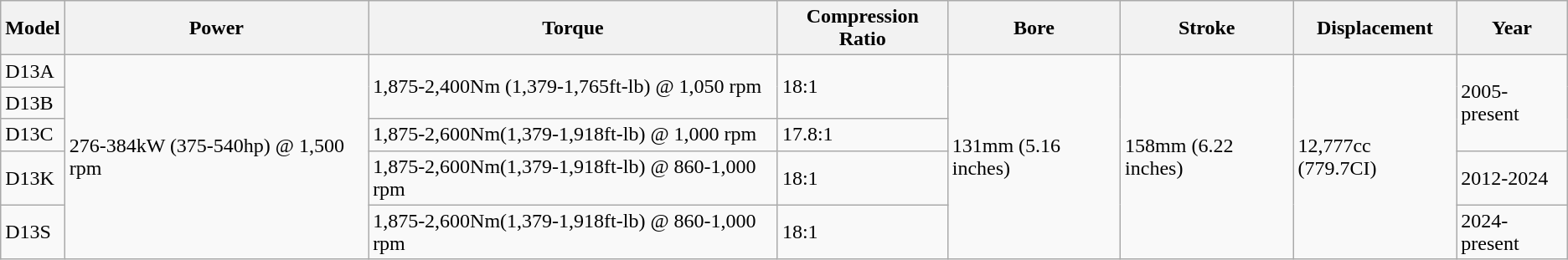<table class="wikitable">
<tr>
<th>Model</th>
<th>Power</th>
<th>Torque</th>
<th>Compression Ratio</th>
<th>Bore</th>
<th>Stroke</th>
<th>Displacement</th>
<th>Year</th>
</tr>
<tr>
<td>D13A</td>
<td rowspan="5">276-384kW (375-540hp) @ 1,500 rpm</td>
<td rowspan="2">1,875-2,400Nm (1,379-1,765ft-lb) @ 1,050 rpm</td>
<td rowspan="2">18:1</td>
<td rowspan="5">131mm (5.16 inches)</td>
<td rowspan="5">158mm (6.22 inches)</td>
<td rowspan="5">12,777cc (779.7CI)</td>
<td rowspan="3">2005-present</td>
</tr>
<tr>
<td>D13B</td>
</tr>
<tr>
<td>D13C</td>
<td>1,875-2,600Nm(1,379-1,918ft-lb) @ 1,000 rpm</td>
<td>17.8:1</td>
</tr>
<tr>
<td>D13K</td>
<td>1,875-2,600Nm(1,379-1,918ft-lb) @ 860-1,000 rpm</td>
<td>18:1</td>
<td>2012-2024</td>
</tr>
<tr>
<td>D13S</td>
<td>1,875-2,600Nm(1,379-1,918ft-lb) @ 860-1,000 rpm</td>
<td>18:1</td>
<td>2024-present</td>
</tr>
</table>
